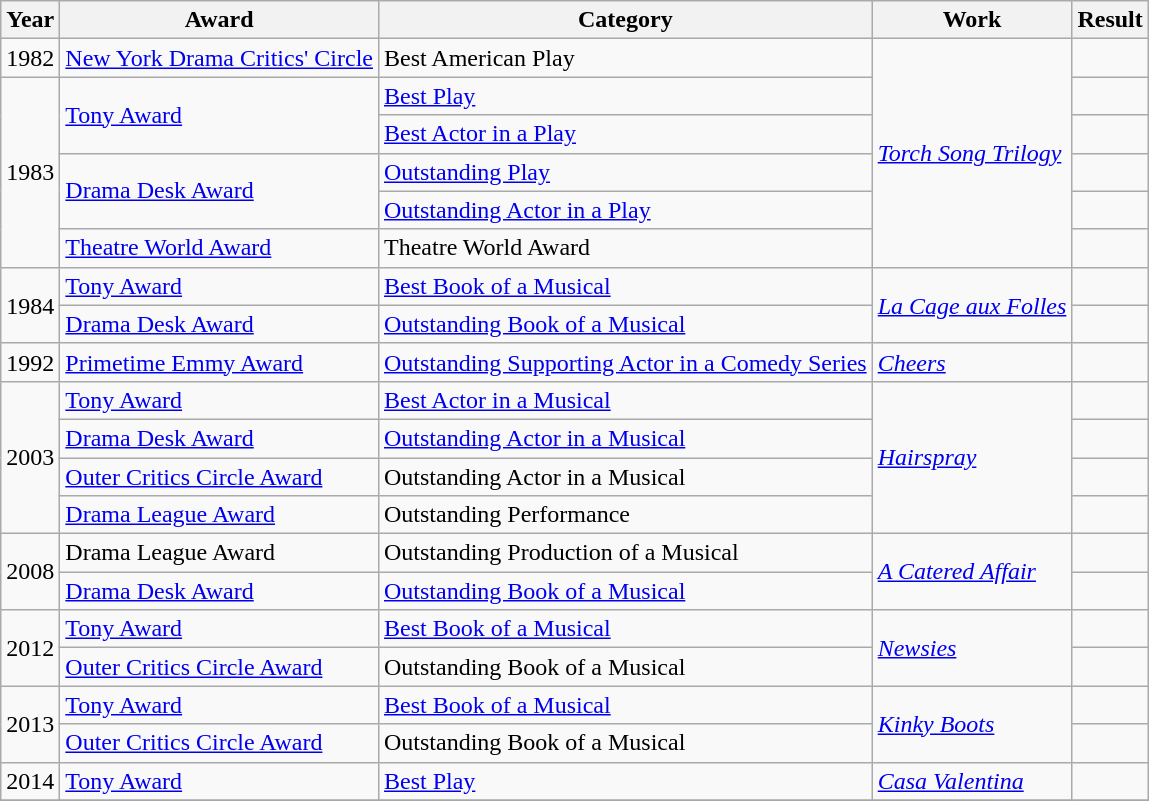<table class="wikitable sortable">
<tr>
<th>Year</th>
<th>Award</th>
<th>Category</th>
<th>Work</th>
<th>Result</th>
</tr>
<tr>
<td>1982</td>
<td><a href='#'>New York Drama Critics' Circle</a></td>
<td>Best American Play</td>
<td rowspan=6><em><a href='#'>Torch Song Trilogy</a></em></td>
<td></td>
</tr>
<tr>
<td rowspan=5>1983</td>
<td rowspan=2><a href='#'>Tony Award</a></td>
<td><a href='#'>Best Play</a></td>
<td></td>
</tr>
<tr>
<td><a href='#'>Best Actor in a Play</a></td>
<td></td>
</tr>
<tr>
<td rowspan=2><a href='#'>Drama Desk Award</a></td>
<td><a href='#'>Outstanding Play</a></td>
<td></td>
</tr>
<tr>
<td><a href='#'>Outstanding Actor in a Play</a></td>
<td></td>
</tr>
<tr>
<td><a href='#'>Theatre World Award</a></td>
<td>Theatre World Award</td>
<td></td>
</tr>
<tr>
<td rowspan=2>1984</td>
<td><a href='#'>Tony Award</a></td>
<td><a href='#'>Best Book of a Musical</a></td>
<td rowspan=2><em><a href='#'>La Cage aux Folles</a></em></td>
<td></td>
</tr>
<tr>
<td><a href='#'>Drama Desk Award</a></td>
<td><a href='#'>Outstanding Book of a Musical</a></td>
<td></td>
</tr>
<tr>
<td>1992</td>
<td><a href='#'>Primetime Emmy Award</a></td>
<td><a href='#'>Outstanding Supporting Actor in a Comedy Series</a></td>
<td><em><a href='#'>Cheers</a></em></td>
<td></td>
</tr>
<tr>
<td rowspan=4>2003</td>
<td><a href='#'>Tony Award</a></td>
<td><a href='#'>Best Actor in a Musical</a></td>
<td rowspan=4><em><a href='#'>Hairspray</a></em></td>
<td></td>
</tr>
<tr>
<td><a href='#'>Drama Desk Award</a></td>
<td><a href='#'>Outstanding Actor in a Musical</a></td>
<td></td>
</tr>
<tr>
<td><a href='#'>Outer Critics Circle Award</a></td>
<td>Outstanding Actor in a Musical</td>
<td></td>
</tr>
<tr>
<td><a href='#'>Drama League Award</a></td>
<td>Outstanding Performance</td>
<td></td>
</tr>
<tr>
<td rowspan="2">2008</td>
<td>Drama League Award</td>
<td>Outstanding Production of a Musical</td>
<td rowspan="2"><em><a href='#'>A Catered Affair</a></em></td>
<td></td>
</tr>
<tr>
<td><a href='#'>Drama Desk Award</a></td>
<td><a href='#'>Outstanding Book of a Musical</a></td>
<td></td>
</tr>
<tr>
<td rowspan=2>2012</td>
<td><a href='#'>Tony Award</a></td>
<td><a href='#'>Best Book of a Musical</a></td>
<td rowspan=2><em><a href='#'>Newsies</a></em></td>
<td></td>
</tr>
<tr>
<td><a href='#'>Outer Critics Circle Award</a></td>
<td>Outstanding Book of a Musical</td>
<td></td>
</tr>
<tr>
<td rowspan=2>2013</td>
<td><a href='#'>Tony Award</a></td>
<td><a href='#'>Best Book of a Musical</a></td>
<td rowspan=2><em><a href='#'>Kinky Boots</a></em></td>
<td></td>
</tr>
<tr>
<td><a href='#'>Outer Critics Circle Award</a></td>
<td>Outstanding Book of a Musical</td>
<td></td>
</tr>
<tr>
<td>2014</td>
<td><a href='#'>Tony Award</a></td>
<td><a href='#'>Best Play</a></td>
<td><em><a href='#'>Casa Valentina</a></em></td>
<td></td>
</tr>
<tr>
</tr>
</table>
